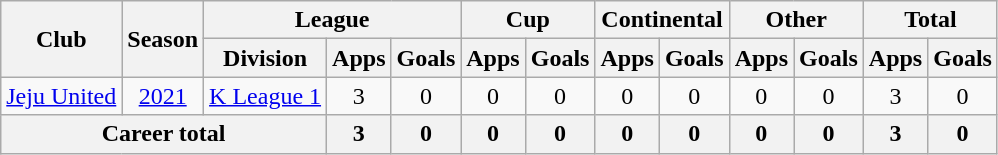<table class="wikitable" style="text-align: center">
<tr>
<th rowspan="2">Club</th>
<th rowspan="2">Season</th>
<th colspan="3">League</th>
<th colspan="2">Cup</th>
<th colspan="2">Continental</th>
<th colspan="2">Other</th>
<th colspan="2">Total</th>
</tr>
<tr>
<th>Division</th>
<th>Apps</th>
<th>Goals</th>
<th>Apps</th>
<th>Goals</th>
<th>Apps</th>
<th>Goals</th>
<th>Apps</th>
<th>Goals</th>
<th>Apps</th>
<th>Goals</th>
</tr>
<tr>
<td><a href='#'>Jeju United</a></td>
<td><a href='#'>2021</a></td>
<td><a href='#'>K League 1</a></td>
<td>3</td>
<td>0</td>
<td>0</td>
<td>0</td>
<td>0</td>
<td>0</td>
<td>0</td>
<td>0</td>
<td>3</td>
<td>0</td>
</tr>
<tr>
<th colspan=3>Career total</th>
<th>3</th>
<th>0</th>
<th>0</th>
<th>0</th>
<th>0</th>
<th>0</th>
<th>0</th>
<th>0</th>
<th>3</th>
<th>0</th>
</tr>
</table>
